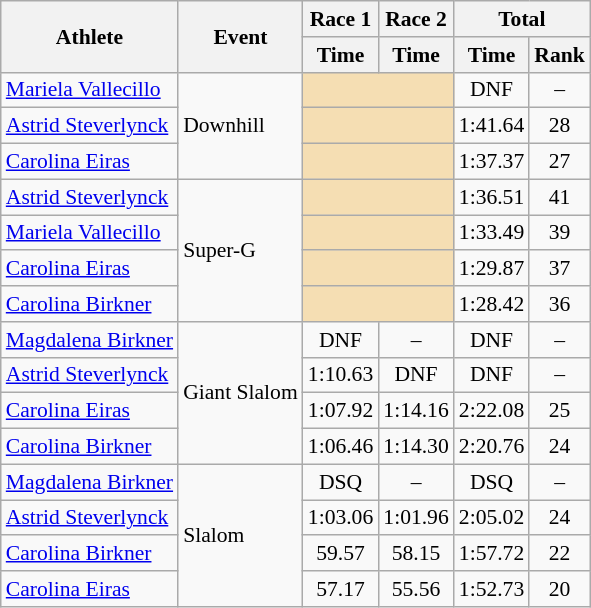<table class="wikitable" style="font-size:90%">
<tr>
<th rowspan="2">Athlete</th>
<th rowspan="2">Event</th>
<th>Race 1</th>
<th>Race 2</th>
<th colspan="2">Total</th>
</tr>
<tr>
<th>Time</th>
<th>Time</th>
<th>Time</th>
<th>Rank</th>
</tr>
<tr>
<td><a href='#'>Mariela Vallecillo</a></td>
<td rowspan="3">Downhill</td>
<td colspan="2" bgcolor="wheat"></td>
<td align="center">DNF</td>
<td align="center">–</td>
</tr>
<tr>
<td><a href='#'>Astrid Steverlynck</a></td>
<td colspan="2" bgcolor="wheat"></td>
<td align="center">1:41.64</td>
<td align="center">28</td>
</tr>
<tr>
<td><a href='#'>Carolina Eiras</a></td>
<td colspan="2" bgcolor="wheat"></td>
<td align="center">1:37.37</td>
<td align="center">27</td>
</tr>
<tr>
<td><a href='#'>Astrid Steverlynck</a></td>
<td rowspan="4">Super-G</td>
<td colspan="2" bgcolor="wheat"></td>
<td align="center">1:36.51</td>
<td align="center">41</td>
</tr>
<tr>
<td><a href='#'>Mariela Vallecillo</a></td>
<td colspan="2" bgcolor="wheat"></td>
<td align="center">1:33.49</td>
<td align="center">39</td>
</tr>
<tr>
<td><a href='#'>Carolina Eiras</a></td>
<td colspan="2" bgcolor="wheat"></td>
<td align="center">1:29.87</td>
<td align="center">37</td>
</tr>
<tr>
<td><a href='#'>Carolina Birkner</a></td>
<td colspan="2" bgcolor="wheat"></td>
<td align="center">1:28.42</td>
<td align="center">36</td>
</tr>
<tr>
<td><a href='#'>Magdalena Birkner</a></td>
<td rowspan="4">Giant Slalom</td>
<td align="center">DNF</td>
<td align="center">–</td>
<td align="center">DNF</td>
<td align="center">–</td>
</tr>
<tr>
<td><a href='#'>Astrid Steverlynck</a></td>
<td align="center">1:10.63</td>
<td align="center">DNF</td>
<td align="center">DNF</td>
<td align="center">–</td>
</tr>
<tr>
<td><a href='#'>Carolina Eiras</a></td>
<td align="center">1:07.92</td>
<td align="center">1:14.16</td>
<td align="center">2:22.08</td>
<td align="center">25</td>
</tr>
<tr>
<td><a href='#'>Carolina Birkner</a></td>
<td align="center">1:06.46</td>
<td align="center">1:14.30</td>
<td align="center">2:20.76</td>
<td align="center">24</td>
</tr>
<tr>
<td><a href='#'>Magdalena Birkner</a></td>
<td rowspan="4">Slalom</td>
<td align="center">DSQ</td>
<td align="center">–</td>
<td align="center">DSQ</td>
<td align="center">–</td>
</tr>
<tr>
<td><a href='#'>Astrid Steverlynck</a></td>
<td align="center">1:03.06</td>
<td align="center">1:01.96</td>
<td align="center">2:05.02</td>
<td align="center">24</td>
</tr>
<tr>
<td><a href='#'>Carolina Birkner</a></td>
<td align="center">59.57</td>
<td align="center">58.15</td>
<td align="center">1:57.72</td>
<td align="center">22</td>
</tr>
<tr>
<td><a href='#'>Carolina Eiras</a></td>
<td align="center">57.17</td>
<td align="center">55.56</td>
<td align="center">1:52.73</td>
<td align="center">20</td>
</tr>
</table>
